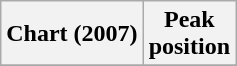<table class="wikitable plainrowheaders">
<tr>
<th scope="col">Chart (2007)</th>
<th scope="col">Peak<br>position</th>
</tr>
<tr>
</tr>
</table>
